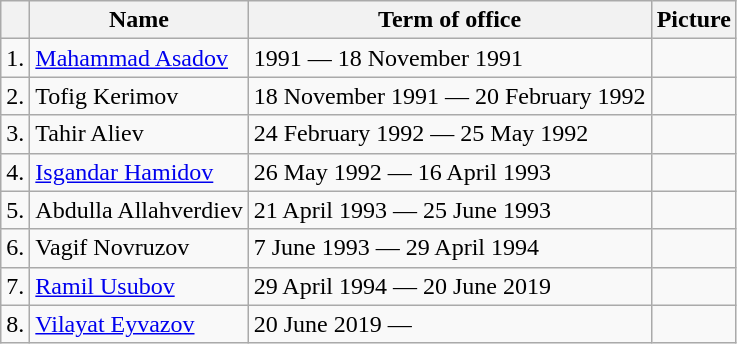<table class="wikitable">
<tr>
<th></th>
<th>Name</th>
<th>Term of office</th>
<th>Picture</th>
</tr>
<tr>
<td>1.</td>
<td><a href='#'>Mahammad Asadov</a></td>
<td>1991 — 18 November 1991</td>
<td></td>
</tr>
<tr>
<td>2.</td>
<td>Tofig Kerimov</td>
<td>18 November 1991 — 20 February 1992</td>
<td></td>
</tr>
<tr>
<td>3.</td>
<td>Tahir Aliev</td>
<td>24 February 1992 — 25 May 1992</td>
<td></td>
</tr>
<tr>
<td>4.</td>
<td><a href='#'>Isgandar Hamidov</a></td>
<td>26 May 1992 — 16 April 1993</td>
<td></td>
</tr>
<tr>
<td>5.</td>
<td>Abdulla Allahverdiev</td>
<td>21 April 1993 — 25 June 1993</td>
<td></td>
</tr>
<tr>
<td>6.</td>
<td>Vagif Novruzov</td>
<td>7 June 1993 — 29 April 1994</td>
<td></td>
</tr>
<tr>
<td>7.</td>
<td><a href='#'>Ramil Usubov</a></td>
<td>29 April 1994 — 20 June 2019</td>
<td></td>
</tr>
<tr>
<td>8.</td>
<td><a href='#'>Vilayat Eyvazov</a></td>
<td>20 June 2019 —</td>
<td></td>
</tr>
</table>
